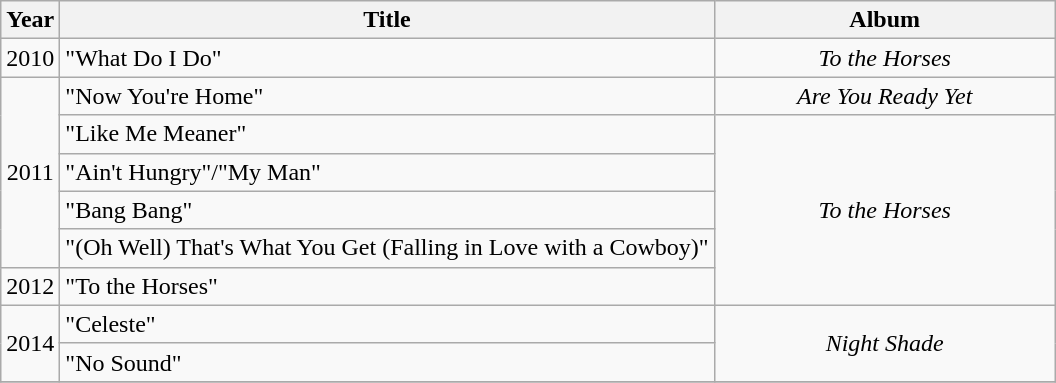<table class="wikitable" style="text-align:center;">
<tr>
<th scope="col">Year</th>
<th scope="col">Title</th>
<th scope="col" width="220">Album</th>
</tr>
<tr>
<td>2010</td>
<td align="left">"What Do I Do"</td>
<td><em>To the Horses</em></td>
</tr>
<tr>
<td rowspan="5">2011</td>
<td align="left">"Now You're Home" <br></td>
<td><em>Are You Ready Yet</em> <br></td>
</tr>
<tr>
<td align="left">"Like Me Meaner"</td>
<td rowspan="5"><em>To the Horses </em></td>
</tr>
<tr>
<td align="left">"Ain't Hungry"/"My Man"</td>
</tr>
<tr>
<td align="left">"Bang Bang"</td>
</tr>
<tr>
<td align="left">"(Oh Well) That's What You Get (Falling in Love with a Cowboy)"</td>
</tr>
<tr>
<td>2012</td>
<td align="left">"To the Horses"</td>
</tr>
<tr>
<td rowspan="2">2014</td>
<td align="left">"Celeste"</td>
<td rowspan="2"><em>Night Shade</em></td>
</tr>
<tr>
<td align="left">"No Sound"</td>
</tr>
<tr>
</tr>
</table>
